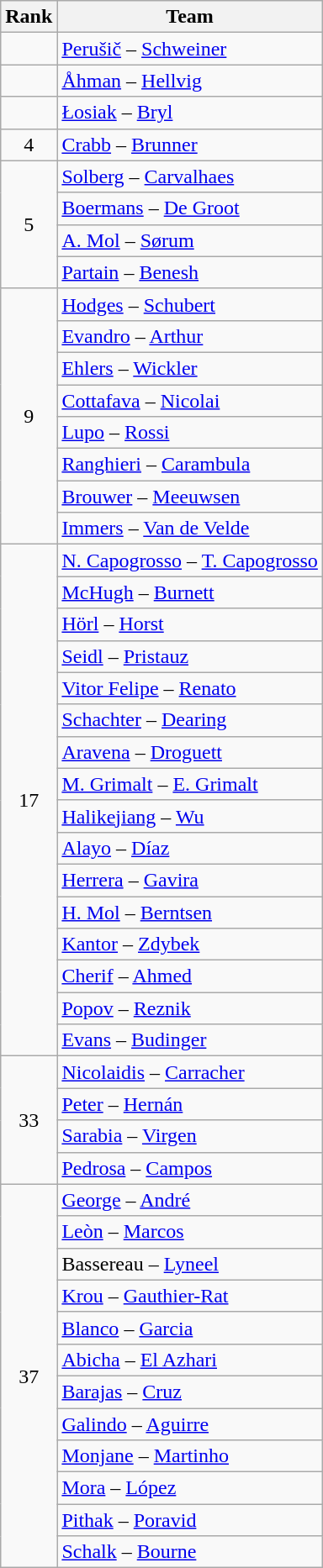<table class="wikitable">
<tr>
<th>Rank</th>
<th>Team</th>
</tr>
<tr>
<td style="text-align: center;"></td>
<td> <a href='#'>Perušič</a> – <a href='#'>Schweiner</a></td>
</tr>
<tr>
<td style="text-align: center;"></td>
<td> <a href='#'>Åhman</a> – <a href='#'>Hellvig</a></td>
</tr>
<tr>
<td style="text-align: center;"></td>
<td> <a href='#'>Łosiak</a> – <a href='#'>Bryl</a></td>
</tr>
<tr>
<td style="text-align: center;">4</td>
<td> <a href='#'>Crabb</a> – <a href='#'>Brunner</a></td>
</tr>
<tr>
<td style="text-align: center;" rowspan=4>5</td>
<td> <a href='#'>Solberg</a> – <a href='#'>Carvalhaes</a></td>
</tr>
<tr>
<td> <a href='#'>Boermans</a> – <a href='#'>De Groot</a></td>
</tr>
<tr>
<td> <a href='#'>A. Mol</a> – <a href='#'>Sørum</a></td>
</tr>
<tr>
<td> <a href='#'>Partain</a> – <a href='#'>Benesh</a></td>
</tr>
<tr>
<td style="text-align: center;" rowspan=8>9</td>
<td> <a href='#'>Hodges</a> – <a href='#'>Schubert</a></td>
</tr>
<tr>
<td> <a href='#'>Evandro</a> – <a href='#'>Arthur</a></td>
</tr>
<tr>
<td> <a href='#'>Ehlers</a> – <a href='#'>Wickler</a></td>
</tr>
<tr>
<td> <a href='#'>Cottafava</a> – <a href='#'>Nicolai</a></td>
</tr>
<tr>
<td> <a href='#'>Lupo</a> – <a href='#'>Rossi</a></td>
</tr>
<tr>
<td> <a href='#'>Ranghieri</a> – <a href='#'>Carambula</a></td>
</tr>
<tr>
<td> <a href='#'>Brouwer</a> – <a href='#'>Meeuwsen</a></td>
</tr>
<tr>
<td> <a href='#'>Immers</a> – <a href='#'>Van de Velde</a></td>
</tr>
<tr>
<td style="text-align: center;" rowspan=16>17</td>
<td> <a href='#'>N. Capogrosso</a> – <a href='#'>T. Capogrosso</a></td>
</tr>
<tr>
<td> <a href='#'>McHugh</a> – <a href='#'>Burnett</a></td>
</tr>
<tr>
<td> <a href='#'>Hörl</a> – <a href='#'>Horst</a></td>
</tr>
<tr>
<td> <a href='#'>Seidl</a> – <a href='#'>Pristauz</a></td>
</tr>
<tr>
<td> <a href='#'>Vitor Felipe</a> – <a href='#'>Renato</a></td>
</tr>
<tr>
<td> <a href='#'>Schachter</a> – <a href='#'>Dearing</a></td>
</tr>
<tr>
<td> <a href='#'>Aravena</a> – <a href='#'>Droguett</a></td>
</tr>
<tr>
<td> <a href='#'>M. Grimalt</a> – <a href='#'>E. Grimalt</a></td>
</tr>
<tr>
<td> <a href='#'>Halikejiang</a> – <a href='#'>Wu</a></td>
</tr>
<tr>
<td> <a href='#'>Alayo</a> – <a href='#'>Díaz</a></td>
</tr>
<tr>
<td> <a href='#'>Herrera</a> – <a href='#'>Gavira</a></td>
</tr>
<tr>
<td> <a href='#'>H. Mol</a> – <a href='#'>Berntsen</a></td>
</tr>
<tr>
<td> <a href='#'>Kantor</a> – <a href='#'>Zdybek</a></td>
</tr>
<tr>
<td> <a href='#'>Cherif</a> – <a href='#'>Ahmed</a></td>
</tr>
<tr>
<td> <a href='#'>Popov</a> – <a href='#'>Reznik</a></td>
</tr>
<tr>
<td> <a href='#'>Evans</a> – <a href='#'>Budinger</a></td>
</tr>
<tr>
<td style="text-align: center;" rowspan=4>33</td>
<td> <a href='#'>Nicolaidis</a> – <a href='#'>Carracher</a></td>
</tr>
<tr>
<td> <a href='#'>Peter</a> – <a href='#'>Hernán</a></td>
</tr>
<tr>
<td> <a href='#'>Sarabia</a> – <a href='#'>Virgen</a></td>
</tr>
<tr>
<td> <a href='#'>Pedrosa</a> – <a href='#'>Campos</a></td>
</tr>
<tr>
<td style="text-align: center;" rowspan=12>37</td>
<td> <a href='#'>George</a> – <a href='#'>André</a></td>
</tr>
<tr>
<td> <a href='#'>Leòn</a> – <a href='#'>Marcos</a></td>
</tr>
<tr>
<td> Bassereau – <a href='#'>Lyneel</a></td>
</tr>
<tr>
<td> <a href='#'>Krou</a> – <a href='#'>Gauthier-Rat</a></td>
</tr>
<tr>
<td> <a href='#'>Blanco</a> – <a href='#'>Garcia</a></td>
</tr>
<tr>
<td> <a href='#'>Abicha</a> – <a href='#'>El Azhari</a></td>
</tr>
<tr>
<td> <a href='#'>Barajas</a> – <a href='#'>Cruz</a></td>
</tr>
<tr>
<td> <a href='#'>Galindo</a> – <a href='#'>Aguirre</a></td>
</tr>
<tr>
<td> <a href='#'>Monjane</a> – <a href='#'>Martinho</a></td>
</tr>
<tr>
<td> <a href='#'>Mora</a> – <a href='#'>López</a></td>
</tr>
<tr>
<td> <a href='#'>Pithak</a> – <a href='#'>Poravid</a></td>
</tr>
<tr>
<td> <a href='#'>Schalk</a> – <a href='#'>Bourne</a></td>
</tr>
</table>
